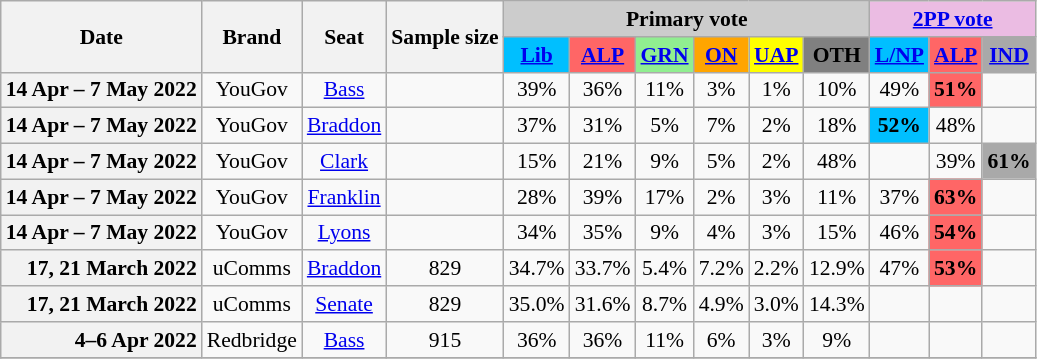<table class=wikitable style=text-align:center;font-size:90%>
<tr>
<th rowspan=2>Date</th>
<th rowspan=2>Brand</th>
<th rowspan=2>Seat</th>
<th rowspan=2 style=max-width:5em>Sample size</th>
<th colspan=6 style=background:#ccc>Primary vote</th>
<th colspan=3 style=background:#ebbce3><a href='#'>2PP vote</a></th>
</tr>
<tr>
<th style=background:#00bfff><a href='#'>Lib</a></th>
<th style=background:#f66><a href='#'>ALP</a></th>
<th style=background:#90ee90><a href='#'>GRN</a></th>
<th style=background:orange><a href='#'>ON</a></th>
<th style=background:yellow><a href='#'>UAP</a></th>
<th style=background:gray>OTH</th>
<th style=background:#00bfff><a href='#'>L/NP</a></th>
<th style=background:#f66><a href='#'>ALP</a></th>
<th style=background:darkGrey><a href='#'>IND</a></th>
</tr>
<tr>
<th style=text-align:right data-sort-value=7-May-2022>14 Apr – 7 May 2022</th>
<td>YouGov</td>
<td><a href='#'>Bass</a></td>
<td></td>
<td>39%</td>
<td>36%</td>
<td>11%</td>
<td>3%</td>
<td>1%</td>
<td>10%</td>
<td>49%</td>
<td style=background:#f66><strong>51%</strong></td>
<td></td>
</tr>
<tr>
<th style=text-align:right data-sort-value=7-May-2022>14 Apr – 7 May 2022</th>
<td>YouGov</td>
<td><a href='#'>Braddon</a></td>
<td></td>
<td>37%</td>
<td>31%</td>
<td>5%</td>
<td>7%</td>
<td>2%</td>
<td>18%</td>
<td style=background:#00bfff><strong>52%</strong></td>
<td>48%</td>
<td></td>
</tr>
<tr>
<th style=text-align:right data-sort-value=7-May-2022>14 Apr – 7 May 2022</th>
<td>YouGov</td>
<td><a href='#'>Clark</a></td>
<td></td>
<td>15%</td>
<td>21%</td>
<td>9%</td>
<td>5%</td>
<td>2%</td>
<td>48%</td>
<td></td>
<td>39%</td>
<td style=background:darkGrey><strong>61%</strong></td>
</tr>
<tr>
<th style=text-align:right data-sort-value=7-May-2022>14 Apr – 7 May 2022</th>
<td>YouGov</td>
<td><a href='#'>Franklin</a></td>
<td></td>
<td>28%</td>
<td>39%</td>
<td>17%</td>
<td>2%</td>
<td>3%</td>
<td>11%</td>
<td>37%</td>
<td style=background:#f66><strong>63%</strong></td>
<td></td>
</tr>
<tr>
<th style=text-align:right data-sort-value=7-May-2022>14 Apr – 7 May 2022</th>
<td>YouGov</td>
<td><a href='#'>Lyons</a></td>
<td></td>
<td>34%</td>
<td>35%</td>
<td>9%</td>
<td>4%</td>
<td>3%</td>
<td>15%</td>
<td>46%</td>
<td style=background:#f66><strong>54%</strong></td>
<td></td>
</tr>
<tr>
<th style=text-align:right data-sort-value=21-May-2022>17, 21 March 2022</th>
<td>uComms</td>
<td><a href='#'>Braddon</a></td>
<td>829</td>
<td>34.7%</td>
<td>33.7%</td>
<td>5.4%</td>
<td>7.2%</td>
<td>2.2%</td>
<td>12.9%</td>
<td>47%</td>
<td style=background:#f66><strong>53%</strong></td>
<td></td>
</tr>
<tr>
<th style=text-align:right data-sort-value=21-May-2022>17, 21 March 2022</th>
<td>uComms</td>
<td><a href='#'>Senate</a></td>
<td>829</td>
<td>35.0%</td>
<td>31.6%</td>
<td>8.7%</td>
<td>4.9%</td>
<td>3.0%</td>
<td>14.3%</td>
<td></td>
<td></td>
<td></td>
</tr>
<tr>
<th style=text-align:right data-sort-value=6-Apr-2022>4–6 Apr 2022</th>
<td>Redbridge</td>
<td><a href='#'>Bass</a></td>
<td>915</td>
<td>36%</td>
<td>36%</td>
<td>11%</td>
<td>6%</td>
<td>3%</td>
<td>9%</td>
<td></td>
<td></td>
<td></td>
</tr>
<tr>
</tr>
</table>
